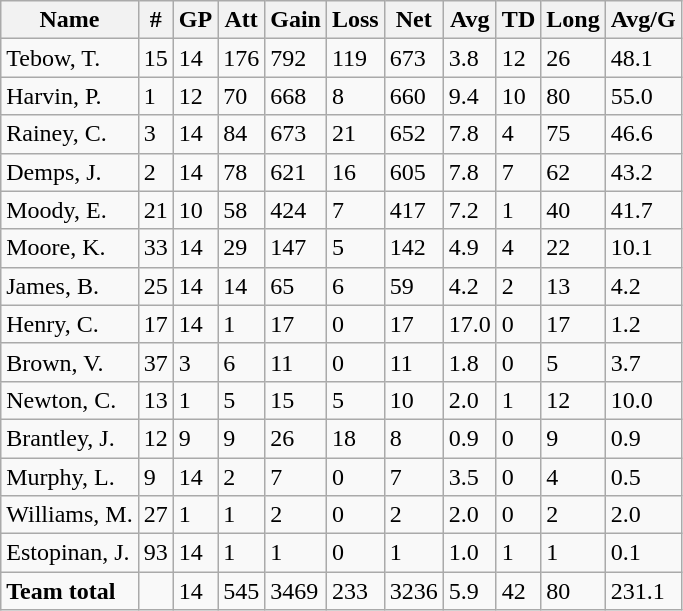<table class="wikitable" style="white-space:nowrap">
<tr>
<th>Name</th>
<th>#</th>
<th>GP</th>
<th>Att</th>
<th>Gain</th>
<th>Loss</th>
<th>Net</th>
<th>Avg</th>
<th>TD</th>
<th>Long</th>
<th>Avg/G</th>
</tr>
<tr>
<td>Tebow, T.</td>
<td>15</td>
<td>14</td>
<td>176</td>
<td>792</td>
<td>119</td>
<td>673</td>
<td>3.8</td>
<td>12</td>
<td>26</td>
<td>48.1</td>
</tr>
<tr>
<td>Harvin, P.</td>
<td>1</td>
<td>12</td>
<td>70</td>
<td>668</td>
<td>8</td>
<td>660</td>
<td>9.4</td>
<td>10</td>
<td>80</td>
<td>55.0</td>
</tr>
<tr>
<td>Rainey, C.</td>
<td>3</td>
<td>14</td>
<td>84</td>
<td>673</td>
<td>21</td>
<td>652</td>
<td>7.8</td>
<td>4</td>
<td>75</td>
<td>46.6</td>
</tr>
<tr>
<td>Demps, J.</td>
<td>2</td>
<td>14</td>
<td>78</td>
<td>621</td>
<td>16</td>
<td>605</td>
<td>7.8</td>
<td>7</td>
<td>62</td>
<td>43.2</td>
</tr>
<tr>
<td>Moody, E.</td>
<td>21</td>
<td>10</td>
<td>58</td>
<td>424</td>
<td>7</td>
<td>417</td>
<td>7.2</td>
<td>1</td>
<td>40</td>
<td>41.7</td>
</tr>
<tr>
<td>Moore, K.</td>
<td>33</td>
<td>14</td>
<td>29</td>
<td>147</td>
<td>5</td>
<td>142</td>
<td>4.9</td>
<td>4</td>
<td>22</td>
<td>10.1</td>
</tr>
<tr>
<td>James, B.</td>
<td>25</td>
<td>14</td>
<td>14</td>
<td>65</td>
<td>6</td>
<td>59</td>
<td>4.2</td>
<td>2</td>
<td>13</td>
<td>4.2</td>
</tr>
<tr>
<td>Henry, C.</td>
<td>17</td>
<td>14</td>
<td>1</td>
<td>17</td>
<td>0</td>
<td>17</td>
<td>17.0</td>
<td>0</td>
<td>17</td>
<td>1.2</td>
</tr>
<tr>
<td>Brown, V.</td>
<td>37</td>
<td>3</td>
<td>6</td>
<td>11</td>
<td>0</td>
<td>11</td>
<td>1.8</td>
<td>0</td>
<td>5</td>
<td>3.7</td>
</tr>
<tr>
<td>Newton, C.</td>
<td>13</td>
<td>1</td>
<td>5</td>
<td>15</td>
<td>5</td>
<td>10</td>
<td>2.0</td>
<td>1</td>
<td>12</td>
<td>10.0</td>
</tr>
<tr>
<td>Brantley, J.</td>
<td>12</td>
<td>9</td>
<td>9</td>
<td>26</td>
<td>18</td>
<td>8</td>
<td>0.9</td>
<td>0</td>
<td>9</td>
<td>0.9</td>
</tr>
<tr>
<td>Murphy, L.</td>
<td>9</td>
<td>14</td>
<td>2</td>
<td>7</td>
<td>0</td>
<td>7</td>
<td>3.5</td>
<td>0</td>
<td>4</td>
<td>0.5</td>
</tr>
<tr>
<td>Williams, M.</td>
<td>27</td>
<td>1</td>
<td>1</td>
<td>2</td>
<td>0</td>
<td>2</td>
<td>2.0</td>
<td>0</td>
<td>2</td>
<td>2.0</td>
</tr>
<tr>
<td>Estopinan, J.</td>
<td>93</td>
<td>14</td>
<td>1</td>
<td>1</td>
<td>0</td>
<td>1</td>
<td>1.0</td>
<td>1</td>
<td>1</td>
<td>0.1</td>
</tr>
<tr>
<td><strong>Team total</strong></td>
<td></td>
<td>14</td>
<td>545</td>
<td>3469</td>
<td>233</td>
<td>3236</td>
<td>5.9</td>
<td>42</td>
<td>80</td>
<td>231.1</td>
</tr>
</table>
